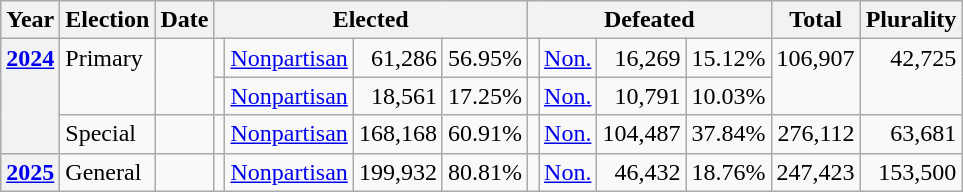<table class="wikitable">
<tr>
<th>Year</th>
<th>Election</th>
<th>Date</th>
<th colspan="4">Elected</th>
<th colspan="4">Defeated</th>
<th>Total</th>
<th>Plurality</th>
</tr>
<tr>
<th rowspan="3" valign="top"><a href='#'>2024</a></th>
<td rowspan="2" valign="top">Primary</td>
<td rowspan="2" valign="top"></td>
<td valign="top"></td>
<td valign="top" ><a href='#'>Nonpartisan</a></td>
<td valign="top" align="right">61,286</td>
<td valign="top" align="right">56.95%</td>
<td></td>
<td valign="top" ><a href='#'>Non.</a></td>
<td valign="top" align="right">16,269</td>
<td valign="top" align="right">15.12%</td>
<td rowspan="2" valign="top" align="right">106,907</td>
<td rowspan="2" valign="top" align="right">42,725</td>
</tr>
<tr>
<td></td>
<td valign="top" ><a href='#'>Nonpartisan</a></td>
<td valign="top" align="right">18,561</td>
<td valign="top" align="right">17.25%</td>
<td></td>
<td valign="top" ><a href='#'>Non.</a></td>
<td valign="top" align="right">10,791</td>
<td valign="top" align="right">10.03%</td>
</tr>
<tr>
<td valign="top">Special</td>
<td valign="top"></td>
<td valign="top"></td>
<td valign="top" ><a href='#'>Nonpartisan</a></td>
<td align="right" valign="top">168,168</td>
<td align="right" valign="top">60.91%</td>
<td valign="top"></td>
<td valign="top" ><a href='#'>Non.</a></td>
<td align="right" valign="top">104,487</td>
<td align="right" valign="top">37.84%</td>
<td align="right" valign="top">276,112</td>
<td align="right" valign="top">63,681</td>
</tr>
<tr>
<th valign="top"><a href='#'>2025</a></th>
<td valign="top">General</td>
<td valign="top"></td>
<td valign="top"></td>
<td valign="top" ><a href='#'>Nonpartisan</a></td>
<td valign="top" align="right">199,932</td>
<td valign="top" align="right">80.81%</td>
<td valign="top"></td>
<td valign="top" ><a href='#'>Non.</a></td>
<td valign="top" align="right">46,432</td>
<td valign="top" align="right">18.76%</td>
<td valign="top" align="right">247,423</td>
<td valign="top" align="right">153,500</td>
</tr>
</table>
